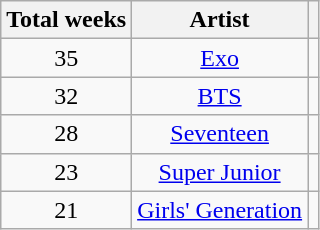<table class="wikitable" style="text-align: center;">
<tr>
<th>Total weeks</th>
<th>Artist</th>
<th></th>
</tr>
<tr>
<td>35</td>
<td><a href='#'>Exo</a></td>
<td></td>
</tr>
<tr>
<td>32</td>
<td><a href='#'>BTS</a></td>
<td></td>
</tr>
<tr>
<td>28</td>
<td><a href='#'>Seventeen</a></td>
<td></td>
</tr>
<tr>
<td>23</td>
<td><a href='#'>Super Junior</a></td>
<td></td>
</tr>
<tr>
<td>21</td>
<td><a href='#'>Girls' Generation</a></td>
<td></td>
</tr>
</table>
